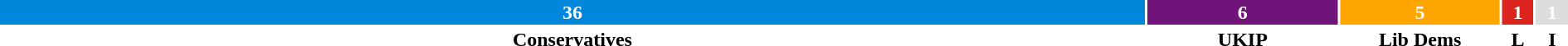<table style="width:100%; text-align:center;">
<tr style="color:white;">
<td style="background:#0087DC; width:73.47%;"><strong>36</strong></td>
<td style="background:#70147A; width:12.25%;"><strong>6</strong></td>
<td style="background:orange; width:10.2%;"><strong>5</strong></td>
<td style="background:#DC241f; width:2.04%;"><strong>1</strong></td>
<td style="background:#DDDDDD; width:2.04%;"><strong>1</strong></td>
</tr>
<tr>
<td><span><strong>Conservatives</strong></span></td>
<td><span><strong>UKIP</strong></span></td>
<td><span><strong>Lib Dems</strong></span></td>
<td><span><strong>L</strong></span></td>
<td><span><strong>I</strong></span></td>
</tr>
</table>
